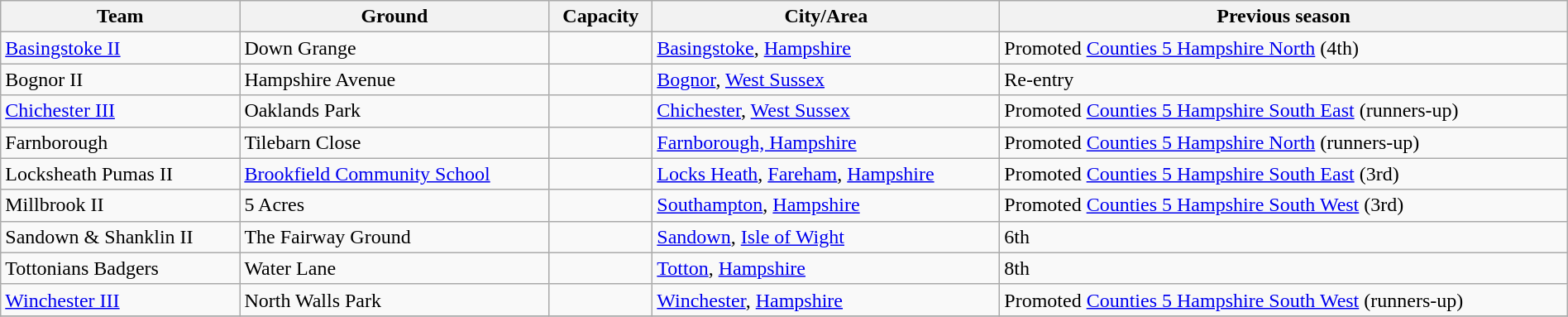<table class="wikitable sortable" width=100%>
<tr>
<th>Team</th>
<th>Ground</th>
<th>Capacity</th>
<th>City/Area</th>
<th>Previous season</th>
</tr>
<tr>
<td><a href='#'>Basingstoke II</a></td>
<td>Down Grange</td>
<td></td>
<td><a href='#'>Basingstoke</a>, <a href='#'>Hampshire</a></td>
<td>Promoted <a href='#'>Counties 5 Hampshire North</a> (4th)</td>
</tr>
<tr>
<td>Bognor II</td>
<td>Hampshire Avenue</td>
<td></td>
<td><a href='#'>Bognor</a>, <a href='#'>West Sussex</a></td>
<td>Re-entry</td>
</tr>
<tr>
<td><a href='#'>Chichester III</a></td>
<td>Oaklands Park</td>
<td></td>
<td><a href='#'>Chichester</a>, <a href='#'>West Sussex</a></td>
<td>Promoted <a href='#'>Counties 5 Hampshire South East</a> (runners-up)</td>
</tr>
<tr>
<td>Farnborough</td>
<td>Tilebarn Close</td>
<td></td>
<td><a href='#'>Farnborough, Hampshire</a></td>
<td>Promoted <a href='#'>Counties 5 Hampshire North</a> (runners-up)</td>
</tr>
<tr>
<td>Locksheath Pumas II</td>
<td><a href='#'>Brookfield Community School</a></td>
<td></td>
<td><a href='#'>Locks Heath</a>, <a href='#'>Fareham</a>, <a href='#'>Hampshire</a></td>
<td>Promoted <a href='#'>Counties 5 Hampshire South East</a> (3rd)</td>
</tr>
<tr>
<td>Millbrook II</td>
<td>5 Acres</td>
<td></td>
<td><a href='#'>Southampton</a>, <a href='#'>Hampshire</a></td>
<td>Promoted <a href='#'>Counties 5 Hampshire South West</a> (3rd)</td>
</tr>
<tr>
<td>Sandown & Shanklin II</td>
<td>The Fairway Ground</td>
<td></td>
<td><a href='#'>Sandown</a>, <a href='#'>Isle of Wight</a></td>
<td>6th</td>
</tr>
<tr>
<td>Tottonians Badgers</td>
<td>Water Lane</td>
<td></td>
<td><a href='#'>Totton</a>, <a href='#'>Hampshire</a></td>
<td>8th</td>
</tr>
<tr>
<td><a href='#'>Winchester III</a></td>
<td>North Walls Park</td>
<td></td>
<td><a href='#'>Winchester</a>, <a href='#'>Hampshire</a></td>
<td>Promoted <a href='#'>Counties 5 Hampshire South West</a> (runners-up)</td>
</tr>
<tr>
</tr>
</table>
